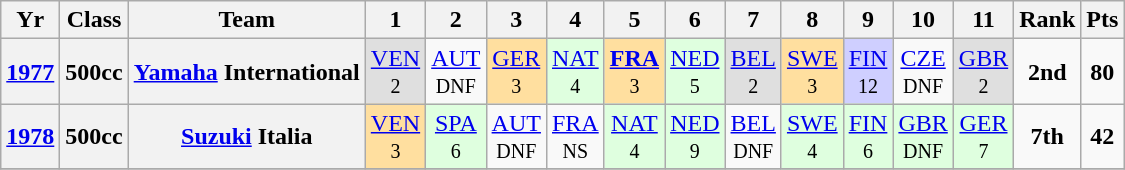<table class="wikitable" style="text-align:center">
<tr>
<th>Yr</th>
<th>Class</th>
<th>Team</th>
<th>1</th>
<th>2</th>
<th>3</th>
<th>4</th>
<th>5</th>
<th>6</th>
<th>7</th>
<th>8</th>
<th>9</th>
<th>10</th>
<th>11</th>
<th>Rank</th>
<th>Pts</th>
</tr>
<tr>
<th><a href='#'>1977</a></th>
<th>500cc</th>
<th><a href='#'>Yamaha</a> International</th>
<td style="background:#DFDFDF;"><a href='#'>VEN</a> <br><small>2</small></td>
<td><a href='#'>AUT</a> <br><small>DNF</small></td>
<td style="background:#FFDF9F;"><a href='#'>GER</a> <br><small>3</small></td>
<td style="background:#DFFFDF;"><a href='#'>NAT</a> <br><small>4</small></td>
<td style="background:#FFDF9F;"><strong><a href='#'>FRA</a></strong> <br><small>3</small></td>
<td style="background:#DFFFDF;"><a href='#'>NED</a> <br><small>5</small></td>
<td style="background:#DFDFDF;"><a href='#'>BEL</a> <br><small>2</small></td>
<td style="background:#FFDF9F;"><a href='#'>SWE</a> <br><small>3</small></td>
<td style="background:#cfcfff;"><a href='#'>FIN</a> <br><small>12</small></td>
<td><a href='#'>CZE</a> <br><small>DNF</small></td>
<td style="background:#DFDFDF;"><a href='#'>GBR</a> <br><small>2</small></td>
<td><strong>2nd</strong></td>
<td><strong>80</strong></td>
</tr>
<tr>
<th><a href='#'>1978</a></th>
<th>500cc</th>
<th><a href='#'>Suzuki</a> Italia</th>
<td style="background:#FFDF9F;"><a href='#'>VEN</a> <br><small>3</small></td>
<td style="background:#DFFFDF;"><a href='#'>SPA</a> <br><small>6</small></td>
<td><a href='#'>AUT</a> <br><small>DNF</small></td>
<td><a href='#'>FRA</a> <br><small>NS</small></td>
<td style="background:#DFFFDF;"><a href='#'>NAT</a> <br><small>4</small></td>
<td style="background:#DFFFDF;"><a href='#'>NED</a> <br><small>9</small></td>
<td><a href='#'>BEL</a> <br><small>DNF</small></td>
<td style="background:#DFFFDF;"><a href='#'>SWE</a> <br><small>4</small></td>
<td style="background:#DFFFDF;"><a href='#'>FIN</a> <br><small>6</small></td>
<td style="background:#DFFFDF;"><a href='#'>GBR</a> <br><small>DNF</small></td>
<td style="background:#DFFFDF;"><a href='#'>GER</a> <br><small>7</small></td>
<td><strong>7th</strong></td>
<td><strong>42</strong></td>
</tr>
<tr>
</tr>
</table>
